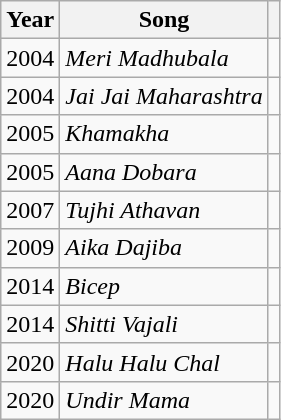<table class="wikitable plainrowheaders sortable">
<tr>
<th scope="col">Year</th>
<th scope="col">Song</th>
<th scope="col" class="unsortable"></th>
</tr>
<tr>
<td>2004</td>
<td><em>Meri Madhubala</em></td>
<td></td>
</tr>
<tr>
<td>2004</td>
<td><em>Jai Jai Maharashtra</em></td>
<td></td>
</tr>
<tr>
<td>2005</td>
<td><em>Khamakha</em></td>
<td></td>
</tr>
<tr>
<td>2005</td>
<td><em>Aana Dobara</em></td>
<td></td>
</tr>
<tr>
<td>2007</td>
<td><em>Tujhi Athavan</em></td>
<td></td>
</tr>
<tr>
<td>2009</td>
<td><em>Aika Dajiba</em></td>
<td></td>
</tr>
<tr>
<td>2014</td>
<td><em>Bicep</em></td>
<td></td>
</tr>
<tr>
<td>2014</td>
<td><em>Shitti Vajali</em></td>
<td></td>
</tr>
<tr>
<td>2020</td>
<td><em>Halu Halu Chal</em></td>
<td></td>
</tr>
<tr>
<td>2020</td>
<td><em>Undir Mama</em></td>
<td></td>
</tr>
</table>
